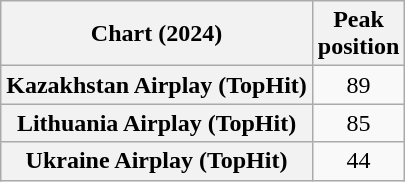<table class="wikitable plainrowheaders sortable" style="text-align:center">
<tr>
<th scope="col">Chart (2024)</th>
<th scope="col">Peak<br>position</th>
</tr>
<tr>
<th scope="row">Kazakhstan Airplay (TopHit)</th>
<td>89</td>
</tr>
<tr>
<th scope="row">Lithuania Airplay (TopHit)</th>
<td>85</td>
</tr>
<tr>
<th scope="row">Ukraine Airplay (TopHit)</th>
<td>44</td>
</tr>
</table>
